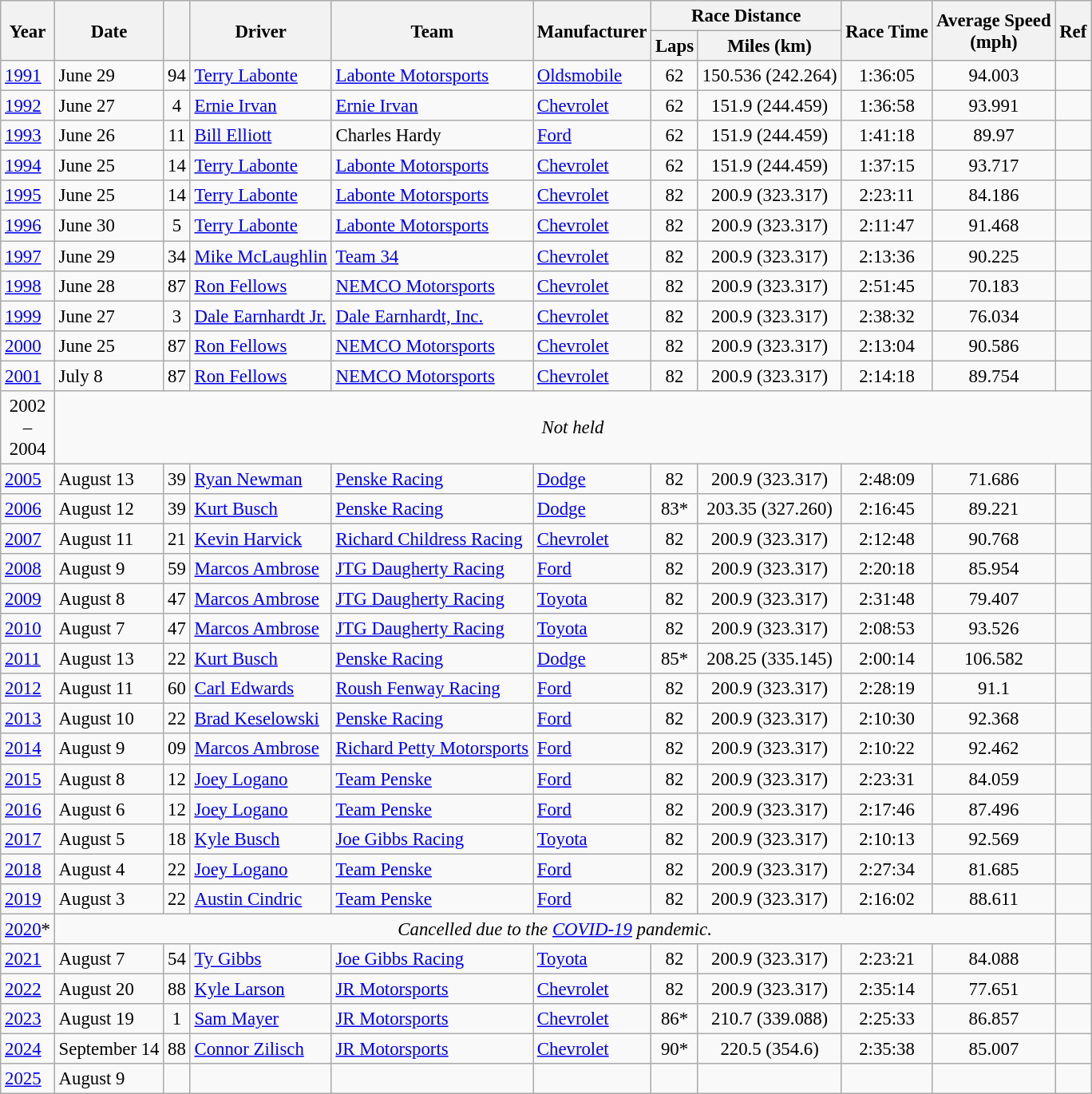<table class="wikitable" style="font-size: 95%;">
<tr>
<th rowspan="2">Year</th>
<th rowspan="2">Date</th>
<th rowspan="2"></th>
<th rowspan="2">Driver</th>
<th rowspan="2">Team</th>
<th rowspan="2">Manufacturer</th>
<th colspan="2">Race Distance</th>
<th rowspan="2">Race Time</th>
<th rowspan="2">Average Speed<br>(mph)</th>
<th rowspan="2">Ref</th>
</tr>
<tr>
<th>Laps</th>
<th>Miles (km)</th>
</tr>
<tr>
<td><a href='#'>1991</a></td>
<td>June 29</td>
<td align="center">94</td>
<td><a href='#'>Terry Labonte</a></td>
<td><a href='#'>Labonte Motorsports</a></td>
<td><a href='#'>Oldsmobile</a></td>
<td align="center">62</td>
<td align="center">150.536 (242.264)</td>
<td align="center">1:36:05</td>
<td align="center">94.003</td>
<td align="center"></td>
</tr>
<tr>
<td><a href='#'>1992</a></td>
<td>June 27</td>
<td align="center">4</td>
<td><a href='#'>Ernie Irvan</a></td>
<td><a href='#'>Ernie Irvan</a></td>
<td><a href='#'>Chevrolet</a></td>
<td align="center">62</td>
<td align="center">151.9 (244.459)</td>
<td align="center">1:36:58</td>
<td align="center">93.991</td>
<td align="center"></td>
</tr>
<tr>
<td><a href='#'>1993</a></td>
<td>June 26</td>
<td align="center">11</td>
<td><a href='#'>Bill Elliott</a></td>
<td>Charles Hardy</td>
<td><a href='#'>Ford</a></td>
<td align="center">62</td>
<td align="center">151.9 (244.459)</td>
<td align="center">1:41:18</td>
<td align="center">89.97</td>
<td align="center"></td>
</tr>
<tr>
<td><a href='#'>1994</a></td>
<td>June 25</td>
<td align="center">14</td>
<td><a href='#'>Terry Labonte</a></td>
<td><a href='#'>Labonte Motorsports</a></td>
<td><a href='#'>Chevrolet</a></td>
<td align="center">62</td>
<td align="center">151.9 (244.459)</td>
<td align="center">1:37:15</td>
<td align="center">93.717</td>
<td align="center"></td>
</tr>
<tr>
<td><a href='#'>1995</a></td>
<td>June 25</td>
<td align="center">14</td>
<td><a href='#'>Terry Labonte</a></td>
<td><a href='#'>Labonte Motorsports</a></td>
<td><a href='#'>Chevrolet</a></td>
<td align="center">82</td>
<td align="center">200.9 (323.317)</td>
<td align="center">2:23:11</td>
<td align="center">84.186</td>
<td align="center"></td>
</tr>
<tr>
<td><a href='#'>1996</a></td>
<td>June 30</td>
<td align="center">5</td>
<td><a href='#'>Terry Labonte</a></td>
<td><a href='#'>Labonte Motorsports</a></td>
<td><a href='#'>Chevrolet</a></td>
<td align="center">82</td>
<td align="center">200.9 (323.317)</td>
<td align="center">2:11:47</td>
<td align="center">91.468</td>
<td align="center"></td>
</tr>
<tr>
<td><a href='#'>1997</a></td>
<td>June 29</td>
<td align="center">34</td>
<td><a href='#'>Mike McLaughlin</a></td>
<td><a href='#'>Team 34</a></td>
<td><a href='#'>Chevrolet</a></td>
<td align="center">82</td>
<td align="center">200.9 (323.317)</td>
<td align="center">2:13:36</td>
<td align="center">90.225</td>
<td align="center"></td>
</tr>
<tr>
<td><a href='#'>1998</a></td>
<td>June 28</td>
<td align="center">87</td>
<td><a href='#'>Ron Fellows</a></td>
<td><a href='#'>NEMCO Motorsports</a></td>
<td><a href='#'>Chevrolet</a></td>
<td align="center">82</td>
<td align="center">200.9 (323.317)</td>
<td align="center">2:51:45</td>
<td align="center">70.183</td>
<td align="center"></td>
</tr>
<tr>
<td><a href='#'>1999</a></td>
<td>June 27</td>
<td align="center">3</td>
<td><a href='#'>Dale Earnhardt Jr.</a></td>
<td><a href='#'>Dale Earnhardt, Inc.</a></td>
<td><a href='#'>Chevrolet</a></td>
<td align="center">82</td>
<td align="center">200.9 (323.317)</td>
<td align="center">2:38:32</td>
<td align="center">76.034</td>
<td align="center"></td>
</tr>
<tr>
<td><a href='#'>2000</a></td>
<td>June 25</td>
<td align="center">87</td>
<td><a href='#'>Ron Fellows</a></td>
<td><a href='#'>NEMCO Motorsports</a></td>
<td><a href='#'>Chevrolet</a></td>
<td align="center">82</td>
<td align="center">200.9 (323.317)</td>
<td align="center">2:13:04</td>
<td align="center">90.586</td>
<td align="center"></td>
</tr>
<tr>
<td><a href='#'>2001</a></td>
<td>July 8</td>
<td align="center">87</td>
<td><a href='#'>Ron Fellows</a></td>
<td><a href='#'>NEMCO Motorsports</a></td>
<td><a href='#'>Chevrolet</a></td>
<td align="center">82</td>
<td align="center">200.9 (323.317)</td>
<td align="center">2:14:18</td>
<td align="center">89.754</td>
<td align="center"></td>
</tr>
<tr>
<td align=center>2002<br>–<br>2004</td>
<td colspan=10 align=center><em>Not held</em></td>
</tr>
<tr>
<td><a href='#'>2005</a></td>
<td>August 13</td>
<td align="center">39</td>
<td><a href='#'>Ryan Newman</a></td>
<td><a href='#'>Penske Racing</a></td>
<td><a href='#'>Dodge</a></td>
<td align="center">82</td>
<td align="center">200.9 (323.317)</td>
<td align="center">2:48:09</td>
<td align="center">71.686</td>
<td align="center"></td>
</tr>
<tr>
<td><a href='#'>2006</a></td>
<td>August 12</td>
<td align="center">39</td>
<td><a href='#'>Kurt Busch</a></td>
<td><a href='#'>Penske Racing</a></td>
<td><a href='#'>Dodge</a></td>
<td align="center">83*</td>
<td align="center">203.35 (327.260)</td>
<td align="center">2:16:45</td>
<td align="center">89.221</td>
<td align="center"></td>
</tr>
<tr>
<td><a href='#'>2007</a></td>
<td>August 11</td>
<td align="center">21</td>
<td><a href='#'>Kevin Harvick</a></td>
<td><a href='#'>Richard Childress Racing</a></td>
<td><a href='#'>Chevrolet</a></td>
<td align="center">82</td>
<td align="center">200.9 (323.317)</td>
<td align="center">2:12:48</td>
<td align="center">90.768</td>
<td align="center"></td>
</tr>
<tr>
<td><a href='#'>2008</a></td>
<td>August 9</td>
<td align="center">59</td>
<td><a href='#'>Marcos Ambrose</a></td>
<td><a href='#'>JTG Daugherty Racing</a></td>
<td><a href='#'>Ford</a></td>
<td align="center">82</td>
<td align="center">200.9 (323.317)</td>
<td align="center">2:20:18</td>
<td align="center">85.954</td>
<td align="center"></td>
</tr>
<tr>
<td><a href='#'>2009</a></td>
<td>August 8</td>
<td align="center">47</td>
<td><a href='#'>Marcos Ambrose</a></td>
<td><a href='#'>JTG Daugherty Racing</a></td>
<td><a href='#'>Toyota</a></td>
<td align="center">82</td>
<td align="center">200.9 (323.317)</td>
<td align="center">2:31:48</td>
<td align="center">79.407</td>
<td align="center"></td>
</tr>
<tr>
<td><a href='#'>2010</a></td>
<td>August 7</td>
<td align="center">47</td>
<td><a href='#'>Marcos Ambrose</a></td>
<td><a href='#'>JTG Daugherty Racing</a></td>
<td><a href='#'>Toyota</a></td>
<td align="center">82</td>
<td align="center">200.9 (323.317)</td>
<td align="center">2:08:53</td>
<td align="center">93.526</td>
<td align="center"></td>
</tr>
<tr>
<td><a href='#'>2011</a></td>
<td>August 13</td>
<td align="center">22</td>
<td><a href='#'>Kurt Busch</a></td>
<td><a href='#'>Penske Racing</a></td>
<td><a href='#'>Dodge</a></td>
<td align="center">85*</td>
<td align="center">208.25 (335.145)</td>
<td align="center">2:00:14</td>
<td align="center">106.582</td>
<td align="center"></td>
</tr>
<tr>
<td><a href='#'>2012</a></td>
<td>August 11</td>
<td align="center">60</td>
<td><a href='#'>Carl Edwards</a></td>
<td><a href='#'>Roush Fenway Racing</a></td>
<td><a href='#'>Ford</a></td>
<td align="center">82</td>
<td align="center">200.9 (323.317)</td>
<td align="center">2:28:19</td>
<td align="center">91.1</td>
<td align="center"></td>
</tr>
<tr>
<td><a href='#'>2013</a></td>
<td>August 10</td>
<td align="center">22</td>
<td><a href='#'>Brad Keselowski</a></td>
<td><a href='#'>Penske Racing</a></td>
<td><a href='#'>Ford</a></td>
<td align="center">82</td>
<td align="center">200.9 (323.317)</td>
<td align="center">2:10:30</td>
<td align="center">92.368</td>
<td align="center"></td>
</tr>
<tr>
<td><a href='#'>2014</a></td>
<td>August 9</td>
<td align="center">09</td>
<td><a href='#'>Marcos Ambrose</a></td>
<td><a href='#'>Richard Petty Motorsports</a></td>
<td><a href='#'>Ford</a></td>
<td align="center">82</td>
<td align="center">200.9 (323.317)</td>
<td align="center">2:10:22</td>
<td align="center">92.462</td>
<td align="center"></td>
</tr>
<tr>
<td><a href='#'>2015</a></td>
<td>August 8</td>
<td align="center">12</td>
<td><a href='#'>Joey Logano</a></td>
<td><a href='#'>Team Penske</a></td>
<td><a href='#'>Ford</a></td>
<td align="center">82</td>
<td align="center">200.9 (323.317)</td>
<td align="center">2:23:31</td>
<td align="center">84.059</td>
<td align="center"></td>
</tr>
<tr>
<td><a href='#'>2016</a></td>
<td>August 6</td>
<td align="center">12</td>
<td><a href='#'>Joey Logano</a></td>
<td><a href='#'>Team Penske</a></td>
<td><a href='#'>Ford</a></td>
<td align="center">82</td>
<td align="center">200.9 (323.317)</td>
<td align="center">2:17:46</td>
<td align="center">87.496</td>
<td align="center"></td>
</tr>
<tr>
<td><a href='#'>2017</a></td>
<td>August 5</td>
<td align="center">18</td>
<td><a href='#'>Kyle Busch</a></td>
<td><a href='#'>Joe Gibbs Racing</a></td>
<td><a href='#'>Toyota</a></td>
<td align="center">82</td>
<td align="center">200.9 (323.317)</td>
<td align="center">2:10:13</td>
<td align="center">92.569</td>
<td align="center"></td>
</tr>
<tr>
<td><a href='#'>2018</a></td>
<td>August 4</td>
<td align="center">22</td>
<td><a href='#'>Joey Logano</a></td>
<td><a href='#'>Team Penske</a></td>
<td><a href='#'>Ford</a></td>
<td align="center">82</td>
<td align="center">200.9 (323.317)</td>
<td align="center">2:27:34</td>
<td align="center">81.685</td>
<td align="center"></td>
</tr>
<tr>
<td><a href='#'>2019</a></td>
<td>August 3</td>
<td align="center">22</td>
<td><a href='#'>Austin Cindric</a></td>
<td><a href='#'>Team Penske</a></td>
<td><a href='#'>Ford</a></td>
<td align="center">82</td>
<td align="center">200.9 (323.317)</td>
<td align="center">2:16:02</td>
<td align="center">88.611</td>
<td align="center"></td>
</tr>
<tr>
<td><a href='#'>2020</a>*</td>
<td colspan=9 align=center><em>Cancelled due to the <a href='#'>COVID-19</a> pandemic.</em></td>
<td align="center"></td>
</tr>
<tr>
<td><a href='#'>2021</a></td>
<td>August 7</td>
<td align="center">54</td>
<td><a href='#'>Ty Gibbs</a></td>
<td><a href='#'>Joe Gibbs Racing</a></td>
<td><a href='#'>Toyota</a></td>
<td align="center">82</td>
<td align="center">200.9 (323.317)</td>
<td align="center">2:23:21</td>
<td align="center">84.088</td>
<td align="center"></td>
</tr>
<tr>
<td><a href='#'>2022</a></td>
<td>August 20</td>
<td align="center">88</td>
<td><a href='#'>Kyle Larson</a></td>
<td><a href='#'>JR Motorsports</a></td>
<td><a href='#'>Chevrolet</a></td>
<td align="center">82</td>
<td align="center">200.9 (323.317)</td>
<td align="center">2:35:14</td>
<td align="center">77.651</td>
<td align="center"></td>
</tr>
<tr>
<td><a href='#'>2023</a></td>
<td>August 19</td>
<td align="center">1</td>
<td><a href='#'>Sam Mayer</a></td>
<td><a href='#'>JR Motorsports</a></td>
<td><a href='#'>Chevrolet</a></td>
<td align="center">86*</td>
<td align="center">210.7 (339.088)</td>
<td align="center">2:25:33</td>
<td align="center">86.857</td>
<td align="center"></td>
</tr>
<tr>
<td><a href='#'>2024</a></td>
<td>September 14</td>
<td align="center">88</td>
<td><a href='#'>Connor Zilisch</a></td>
<td><a href='#'>JR Motorsports</a></td>
<td><a href='#'>Chevrolet</a></td>
<td align="center">90*</td>
<td align="center">220.5 (354.6)</td>
<td align="center">2:35:38</td>
<td align="center">85.007</td>
<td align="center"></td>
</tr>
<tr>
<td><a href='#'>2025</a></td>
<td>August 9</td>
<td align="center"></td>
<td></td>
<td></td>
<td></td>
<td align="center"></td>
<td align="center"></td>
<td align="center"></td>
<td align="center"></td>
<td></td>
</tr>
</table>
